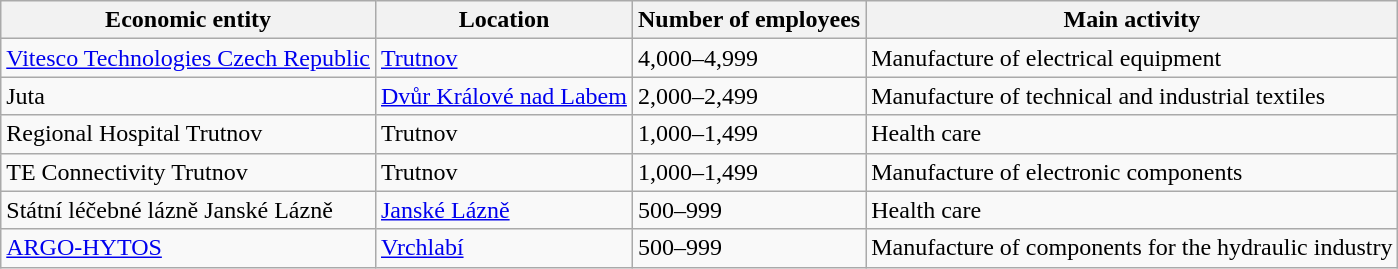<table class="wikitable sortable">
<tr>
<th>Economic entity</th>
<th>Location</th>
<th>Number of employees</th>
<th>Main activity</th>
</tr>
<tr>
<td><a href='#'>Vitesco Technologies Czech Republic</a></td>
<td><a href='#'>Trutnov</a></td>
<td>4,000–4,999</td>
<td>Manufacture of electrical equipment</td>
</tr>
<tr>
<td>Juta</td>
<td><a href='#'>Dvůr Králové nad Labem</a></td>
<td>2,000–2,499</td>
<td>Manufacture of technical and industrial textiles</td>
</tr>
<tr>
<td>Regional Hospital Trutnov</td>
<td>Trutnov</td>
<td>1,000–1,499</td>
<td>Health care</td>
</tr>
<tr>
<td>TE Connectivity Trutnov</td>
<td>Trutnov</td>
<td>1,000–1,499</td>
<td>Manufacture of electronic components</td>
</tr>
<tr>
<td>Státní léčebné lázně Janské Lázně</td>
<td><a href='#'>Janské Lázně</a></td>
<td>500–999</td>
<td>Health care</td>
</tr>
<tr>
<td><a href='#'>ARGO-HYTOS</a></td>
<td><a href='#'>Vrchlabí</a></td>
<td>500–999</td>
<td>Manufacture of components for the hydraulic industry</td>
</tr>
</table>
